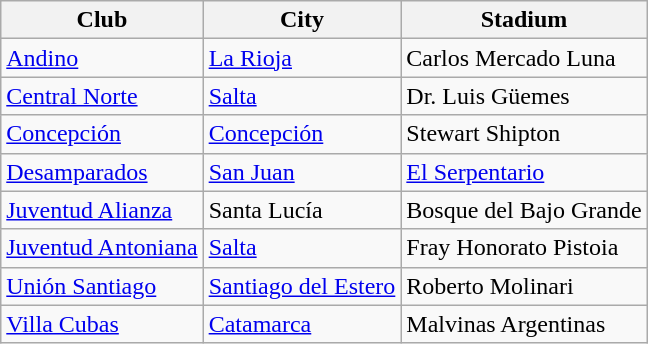<table class="wikitable sortable">
<tr>
<th>Club</th>
<th>City</th>
<th>Stadium</th>
</tr>
<tr>
<td> <a href='#'>Andino</a></td>
<td><a href='#'>La Rioja</a></td>
<td>Carlos Mercado Luna</td>
</tr>
<tr>
<td> <a href='#'>Central Norte</a></td>
<td><a href='#'>Salta</a></td>
<td>Dr. Luis Güemes</td>
</tr>
<tr>
<td> <a href='#'>Concepción</a></td>
<td><a href='#'>Concepción</a></td>
<td>Stewart Shipton</td>
</tr>
<tr>
<td> <a href='#'>Desamparados</a></td>
<td><a href='#'>San Juan</a></td>
<td><a href='#'>El Serpentario</a></td>
</tr>
<tr>
<td> <a href='#'>Juventud Alianza</a></td>
<td>Santa Lucía</td>
<td>Bosque del Bajo Grande</td>
</tr>
<tr>
<td> <a href='#'>Juventud Antoniana</a></td>
<td><a href='#'>Salta</a></td>
<td>Fray Honorato Pistoia</td>
</tr>
<tr>
<td> <a href='#'>Unión Santiago</a></td>
<td><a href='#'>Santiago del Estero</a></td>
<td>Roberto Molinari</td>
</tr>
<tr>
<td> <a href='#'>Villa Cubas</a></td>
<td><a href='#'>Catamarca</a></td>
<td>Malvinas Argentinas</td>
</tr>
</table>
